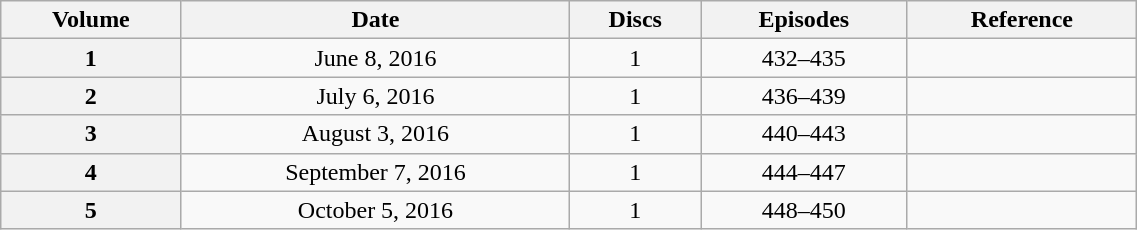<table class="wikitable" style="text-align: center; width: 60%;">
<tr>
<th scope="col" 175px;>Volume</th>
<th scope="col" 125px;>Date</th>
<th scope="col">Discs</th>
<th scope="col">Episodes</th>
<th scope="col">Reference</th>
</tr>
<tr>
<th scope="row">1</th>
<td>June 8, 2016</td>
<td>1</td>
<td>432–435</td>
<td></td>
</tr>
<tr>
<th scope="row">2</th>
<td>July 6, 2016</td>
<td>1</td>
<td>436–439</td>
<td></td>
</tr>
<tr>
<th scope="row">3</th>
<td>August 3, 2016</td>
<td>1</td>
<td>440–443</td>
<td></td>
</tr>
<tr>
<th scope="row">4</th>
<td>September 7, 2016</td>
<td>1</td>
<td>444–447</td>
<td></td>
</tr>
<tr>
<th scope="row">5</th>
<td>October 5, 2016</td>
<td>1</td>
<td>448–450</td>
<td></td>
</tr>
</table>
